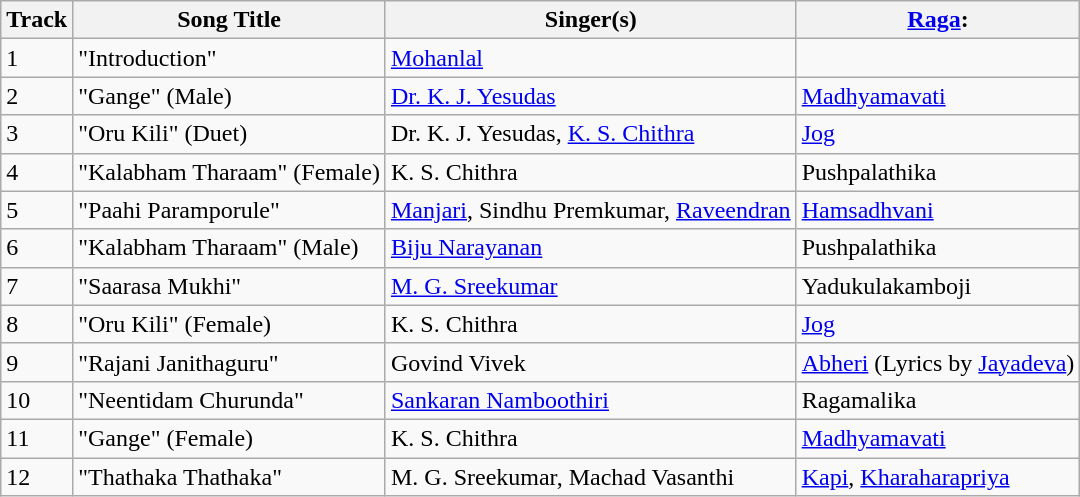<table class="wikitable">
<tr>
<th>Track</th>
<th>Song Title</th>
<th>Singer(s)</th>
<th><strong><a href='#'>Raga</a>:</strong></th>
</tr>
<tr>
<td>1</td>
<td>"Introduction"</td>
<td><a href='#'>Mohanlal</a></td>
<td></td>
</tr>
<tr>
<td>2</td>
<td>"Gange" (Male)</td>
<td><a href='#'>Dr. K. J. Yesudas</a></td>
<td><a href='#'>Madhyamavati</a></td>
</tr>
<tr>
<td>3</td>
<td>"Oru Kili" (Duet)</td>
<td>Dr. K. J. Yesudas, <a href='#'>K. S. Chithra</a></td>
<td><a href='#'>Jog</a></td>
</tr>
<tr>
<td>4</td>
<td>"Kalabham Tharaam" (Female)</td>
<td>K. S. Chithra</td>
<td>Pushpalathika</td>
</tr>
<tr>
<td>5</td>
<td>"Paahi Paramporule"</td>
<td><a href='#'>Manjari</a>, Sindhu Premkumar, <a href='#'>Raveendran</a></td>
<td><a href='#'>Hamsadhvani</a></td>
</tr>
<tr>
<td>6</td>
<td>"Kalabham Tharaam" (Male)</td>
<td><a href='#'>Biju Narayanan</a></td>
<td>Pushpalathika</td>
</tr>
<tr>
<td>7</td>
<td>"Saarasa Mukhi"</td>
<td><a href='#'>M. G. Sreekumar</a></td>
<td>Yadukulakamboji</td>
</tr>
<tr>
<td>8</td>
<td>"Oru Kili" (Female)</td>
<td>K. S. Chithra</td>
<td><a href='#'>Jog</a></td>
</tr>
<tr>
<td>9</td>
<td>"Rajani Janithaguru"</td>
<td>Govind Vivek</td>
<td><a href='#'>Abheri</a> (Lyrics by <a href='#'>Jayadeva</a>)</td>
</tr>
<tr>
<td>10</td>
<td>"Neentidam Churunda"</td>
<td><a href='#'>Sankaran Namboothiri</a></td>
<td>Ragamalika</td>
</tr>
<tr>
<td>11</td>
<td>"Gange" (Female)</td>
<td>K. S. Chithra</td>
<td><a href='#'>Madhyamavati</a></td>
</tr>
<tr>
<td>12</td>
<td>"Thathaka Thathaka"</td>
<td>M. G. Sreekumar, Machad Vasanthi</td>
<td><a href='#'>Kapi</a>, <a href='#'>Kharaharapriya</a></td>
</tr>
</table>
